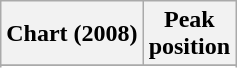<table class="wikitable sortable plainrowheaders">
<tr>
<th scope="col">Chart (2008)</th>
<th scope="col">Peak<br>position</th>
</tr>
<tr>
</tr>
<tr>
</tr>
</table>
